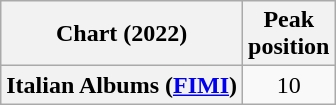<table class="wikitable sortable plainrowheaders" style="text-align:center">
<tr>
<th scope="col">Chart (2022)</th>
<th scope="col">Peak<br>position</th>
</tr>
<tr>
<th scope="row">Italian Albums (<a href='#'>FIMI</a>)</th>
<td>10</td>
</tr>
</table>
